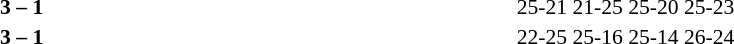<table width=100% cellspacing=1>
<tr>
<th width=20%></th>
<th width=12%></th>
<th width=20%></th>
<th width=33%></th>
<td></td>
</tr>
<tr style=font-size:90%>
<td align=right><strong></strong></td>
<td align=center><strong>3 – 1</strong></td>
<td></td>
<td>25-21 21-25 25-20 25-23</td>
<td></td>
</tr>
<tr style=font-size:90%>
<td align=right><strong></strong></td>
<td align=center><strong>3 – 1</strong></td>
<td></td>
<td>22-25 25-16 25-14 26-24</td>
</tr>
</table>
